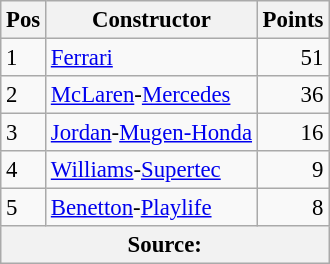<table class="wikitable" style="font-size: 95%;">
<tr>
<th>Pos</th>
<th>Constructor</th>
<th>Points</th>
</tr>
<tr>
<td>1</td>
<td> <a href='#'>Ferrari</a></td>
<td align="right">51</td>
</tr>
<tr>
<td>2</td>
<td> <a href='#'>McLaren</a>-<a href='#'>Mercedes</a></td>
<td align="right">36</td>
</tr>
<tr>
<td>3</td>
<td> <a href='#'>Jordan</a>-<a href='#'>Mugen-Honda</a></td>
<td align="right">16</td>
</tr>
<tr>
<td>4</td>
<td> <a href='#'>Williams</a>-<a href='#'>Supertec</a></td>
<td align="right">9</td>
</tr>
<tr>
<td>5</td>
<td> <a href='#'>Benetton</a>-<a href='#'>Playlife</a></td>
<td align="right">8</td>
</tr>
<tr>
<th colspan=4>Source: </th>
</tr>
</table>
